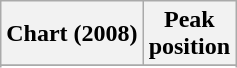<table class="wikitable plainrowheaders">
<tr>
<th scope="col">Chart (2008)</th>
<th scope="col">Peak<br>position</th>
</tr>
<tr>
</tr>
<tr>
</tr>
</table>
